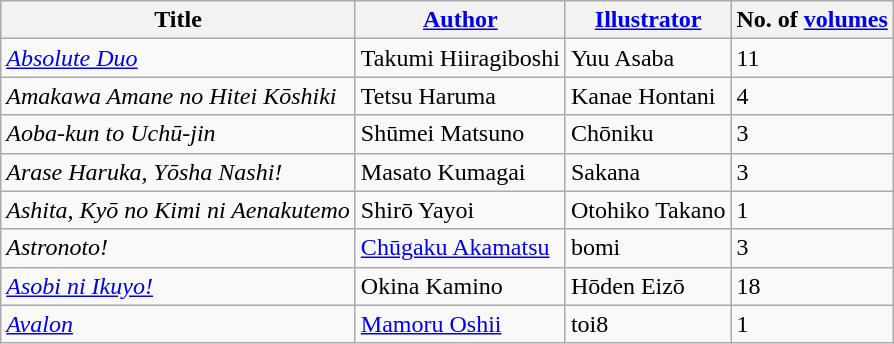<table class="wikitable">
<tr>
<th scope="col">Title</th>
<th scope="col"><a href='#'>Author</a></th>
<th scope="col"><a href='#'>Illustrator</a></th>
<th scope="col">No. of <a href='#'>volumes</a></th>
</tr>
<tr>
<td><em><a href='#'>Absolute Duo</a></em></td>
<td>Takumi Hiiragiboshi</td>
<td>Yuu Asaba</td>
<td>11</td>
</tr>
<tr>
<td><em>Amakawa Amane no Hitei Kōshiki</em></td>
<td>Tetsu Haruma</td>
<td>Kanae Hontani</td>
<td>4</td>
</tr>
<tr>
<td><em>Aoba-kun to Uchū-jin</em></td>
<td>Shūmei Matsuno</td>
<td>Chōniku</td>
<td>3</td>
</tr>
<tr>
<td><em>Arase Haruka, Yōsha Nashi!</em></td>
<td>Masato Kumagai</td>
<td>Sakana</td>
<td>3</td>
</tr>
<tr>
<td><em>Ashita, Kyō no Kimi ni Aenakutemo</em></td>
<td>Shirō Yayoi</td>
<td>Otohiko Takano</td>
<td>1</td>
</tr>
<tr>
<td><em>Astronoto!</em></td>
<td><a href='#'>Chūgaku Akamatsu</a></td>
<td>bomi</td>
<td>3</td>
</tr>
<tr>
<td><em><a href='#'>Asobi ni Ikuyo!</a></em></td>
<td>Okina Kamino</td>
<td>Hōden Eizō</td>
<td>18</td>
</tr>
<tr>
<td><em><a href='#'>Avalon</a></em></td>
<td><a href='#'>Mamoru Oshii</a></td>
<td>toi8</td>
<td>1</td>
</tr>
</table>
